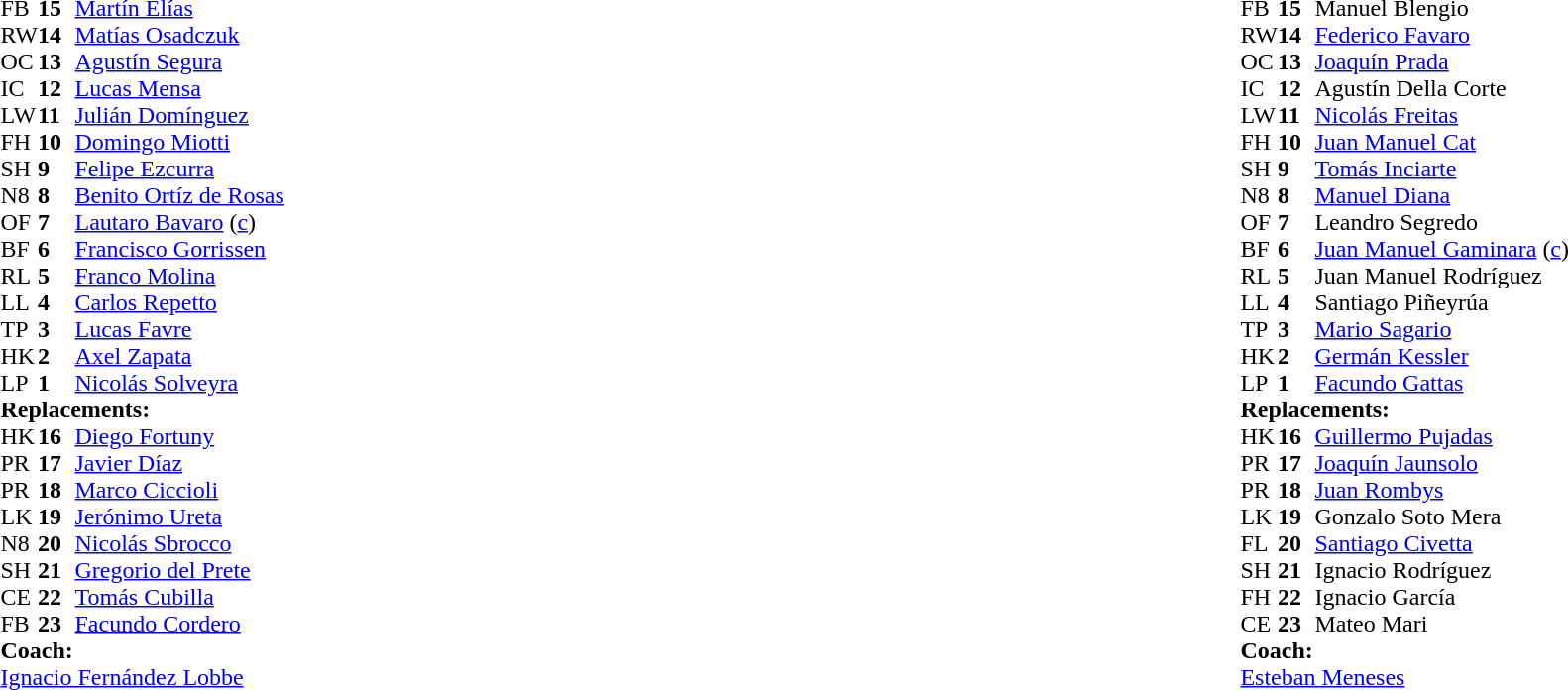<table style="width:100%">
<tr>
<td style="vertical-align:top; width:50%"><br><table cellspacing="0" cellpadding="0">
<tr>
<th width="25"></th>
<th width="25"></th>
</tr>
<tr>
<td>FB</td>
<td><strong>15</strong></td>
<td><a href='#'>Martín Elías</a></td>
</tr>
<tr>
<td>RW</td>
<td><strong>14</strong></td>
<td><a href='#'>Matías Osadczuk</a></td>
</tr>
<tr>
<td>OC</td>
<td><strong>13</strong></td>
<td><a href='#'>Agustín Segura</a></td>
<td></td>
<td></td>
</tr>
<tr>
<td>IC</td>
<td><strong>12</strong></td>
<td><a href='#'>Lucas Mensa</a></td>
</tr>
<tr>
<td>LW</td>
<td><strong>11</strong></td>
<td><a href='#'>Julián Domínguez</a></td>
</tr>
<tr>
<td>FH</td>
<td><strong>10</strong></td>
<td><a href='#'>Domingo Miotti</a></td>
<td></td>
<td></td>
</tr>
<tr>
<td>SH</td>
<td><strong>9</strong></td>
<td><a href='#'>Felipe Ezcurra</a></td>
</tr>
<tr>
<td>N8</td>
<td><strong>8</strong></td>
<td><a href='#'>Benito Ortíz de Rosas</a></td>
<td></td>
<td></td>
</tr>
<tr>
<td>OF</td>
<td><strong>7</strong></td>
<td><a href='#'>Lautaro Bavaro</a> (<a href='#'>c</a>)</td>
</tr>
<tr>
<td>BF</td>
<td><strong>6</strong></td>
<td><a href='#'>Francisco Gorrissen</a></td>
</tr>
<tr>
<td>RL</td>
<td><strong>5</strong></td>
<td><a href='#'>Franco Molina</a></td>
<td></td>
<td></td>
</tr>
<tr>
<td>LL</td>
<td><strong>4</strong></td>
<td><a href='#'>Carlos Repetto</a></td>
<td></td>
</tr>
<tr>
<td>TP</td>
<td><strong>3</strong></td>
<td><a href='#'>Lucas Favre</a></td>
<td></td>
<td></td>
</tr>
<tr>
<td>HK</td>
<td><strong>2</strong></td>
<td><a href='#'>Axel Zapata</a></td>
<td></td>
<td></td>
</tr>
<tr>
<td>LP</td>
<td><strong>1</strong></td>
<td><a href='#'>Nicolás Solveyra</a></td>
<td></td>
<td></td>
</tr>
<tr>
<td colspan=3><strong>Replacements:</strong></td>
</tr>
<tr>
<td>HK</td>
<td><strong>16</strong></td>
<td><a href='#'>Diego Fortuny</a></td>
<td></td>
<td></td>
</tr>
<tr>
<td>PR</td>
<td><strong>17</strong></td>
<td><a href='#'>Javier Díaz</a></td>
<td></td>
<td></td>
</tr>
<tr>
<td>PR</td>
<td><strong>18</strong></td>
<td><a href='#'>Marco Ciccioli</a></td>
<td></td>
<td></td>
</tr>
<tr>
<td>LK</td>
<td><strong>19</strong></td>
<td><a href='#'>Jerónimo Ureta</a></td>
<td></td>
<td></td>
</tr>
<tr>
<td>N8</td>
<td><strong>20</strong></td>
<td><a href='#'>Nicolás Sbrocco</a></td>
<td></td>
<td></td>
</tr>
<tr>
<td>SH</td>
<td><strong>21</strong></td>
<td><a href='#'>Gregorio del Prete</a></td>
<td></td>
<td></td>
</tr>
<tr>
<td>CE</td>
<td><strong>22</strong></td>
<td><a href='#'>Tomás Cubilla</a></td>
<td></td>
<td></td>
</tr>
<tr>
<td>FB</td>
<td><strong>23</strong></td>
<td><a href='#'>Facundo Cordero</a></td>
<td></td>
<td></td>
</tr>
<tr>
<td colspan="3"><strong>Coach:</strong></td>
</tr>
<tr>
<td colspan="4"> <a href='#'>Ignacio Fernández Lobbe</a></td>
</tr>
</table>
</td>
<td style="vertical-align:top; width:50%"><br><table cellspacing="0" cellpadding="0" style="margin:auto">
<tr>
<th width="25"></th>
<th width="25"></th>
</tr>
<tr>
<td>FB</td>
<td><strong>15</strong></td>
<td>Manuel Blengio</td>
</tr>
<tr>
<td>RW</td>
<td><strong>14</strong></td>
<td><a href='#'>Federico Favaro</a></td>
</tr>
<tr>
<td>OC</td>
<td><strong>13</strong></td>
<td><a href='#'>Joaquín Prada</a></td>
</tr>
<tr>
<td>IC</td>
<td><strong>12</strong></td>
<td>Agustín Della Corte</td>
</tr>
<tr>
<td>LW</td>
<td><strong>11</strong></td>
<td><a href='#'>Nicolás Freitas</a></td>
<td></td>
<td></td>
</tr>
<tr>
<td>FH</td>
<td><strong>10</strong></td>
<td><a href='#'>Juan Manuel Cat</a></td>
</tr>
<tr>
<td>SH</td>
<td><strong>9</strong></td>
<td><a href='#'>Tomás Inciarte</a></td>
<td></td>
<td></td>
</tr>
<tr>
<td>N8</td>
<td><strong>8</strong></td>
<td><a href='#'>Manuel Diana</a></td>
<td></td>
<td></td>
</tr>
<tr>
<td>OF</td>
<td><strong>7</strong></td>
<td>Leandro Segredo</td>
</tr>
<tr>
<td>BF</td>
<td><strong>6</strong></td>
<td><a href='#'>Juan Manuel Gaminara</a> (<a href='#'>c</a>)</td>
</tr>
<tr>
<td>RL</td>
<td><strong>5</strong></td>
<td>Juan Manuel Rodríguez</td>
<td></td>
<td></td>
</tr>
<tr>
<td>LL</td>
<td><strong>4</strong></td>
<td>Santiago Piñeyrúa</td>
<td></td>
<td></td>
</tr>
<tr>
<td>TP</td>
<td><strong>3</strong></td>
<td><a href='#'>Mario Sagario</a></td>
<td></td>
<td></td>
</tr>
<tr>
<td>HK</td>
<td><strong>2</strong></td>
<td><a href='#'>Germán Kessler</a></td>
</tr>
<tr>
<td>LP</td>
<td><strong>1</strong></td>
<td><a href='#'>Facundo Gattas</a></td>
<td></td>
<td></td>
</tr>
<tr>
<td colspan=3><strong>Replacements:</strong></td>
</tr>
<tr>
<td>HK</td>
<td><strong>16</strong></td>
<td><a href='#'>Guillermo Pujadas</a></td>
<td></td>
<td></td>
</tr>
<tr>
<td>PR</td>
<td><strong>17</strong></td>
<td><a href='#'>Joaquín Jaunsolo</a></td>
<td></td>
<td></td>
</tr>
<tr>
<td>PR</td>
<td><strong>18</strong></td>
<td><a href='#'>Juan Rombys</a></td>
<td></td>
<td></td>
</tr>
<tr>
<td>LK</td>
<td><strong>19</strong></td>
<td>Gonzalo Soto Mera</td>
</tr>
<tr>
<td>FL</td>
<td><strong>20</strong></td>
<td><a href='#'>Santiago Civetta</a></td>
<td></td>
<td></td>
</tr>
<tr>
<td>SH</td>
<td><strong>21</strong></td>
<td>Ignacio Rodríguez</td>
<td></td>
<td></td>
</tr>
<tr>
<td>FH</td>
<td><strong>22</strong></td>
<td>Ignacio García</td>
<td></td>
<td></td>
</tr>
<tr>
<td>CE</td>
<td><strong>23</strong></td>
<td>Mateo Mari</td>
<td></td>
<td></td>
</tr>
<tr>
<td colspan="3"><strong>Coach:</strong></td>
</tr>
<tr>
<td colspan="4"> <a href='#'>Esteban Meneses</a></td>
</tr>
</table>
</td>
</tr>
</table>
